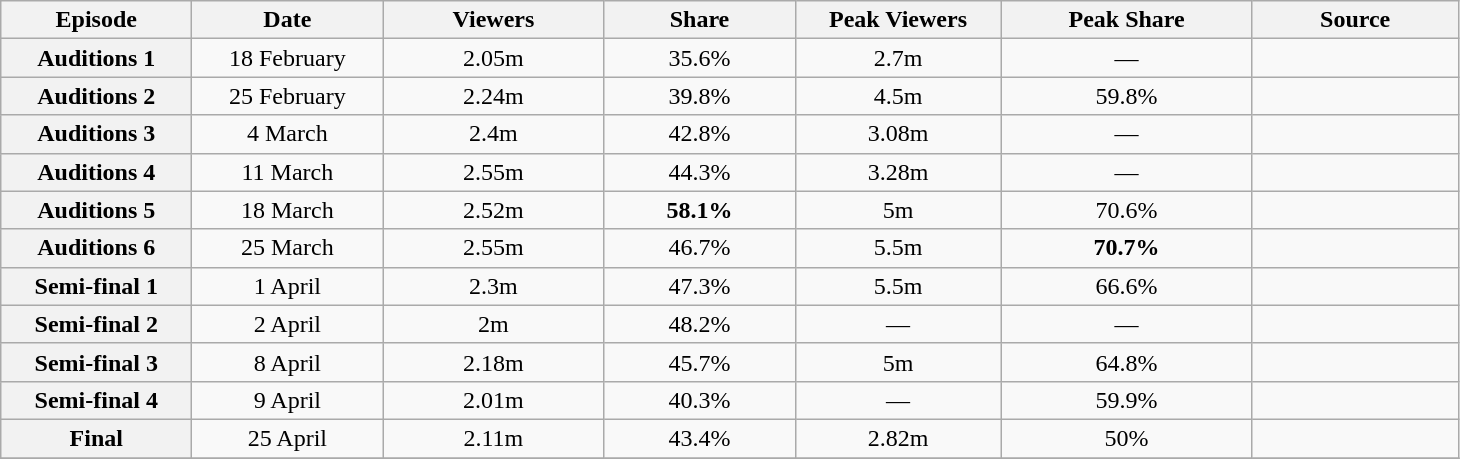<table class="wikitable sortable" style="text-align:center" rowspan=2>
<tr>
<th scope="col" style="width:120px;">Episode</th>
<th scope="col" style="width:120px;">Date</th>
<th scope="col" style="width:140px;">Viewers</th>
<th scope="col" style="width:120px;">Share</th>
<th scope="col" style="width:130px;">Peak Viewers</th>
<th scope="col" style="width:160px;">Peak Share</th>
<th scope="col" style="width:130px;">Source</th>
</tr>
<tr>
<th scope="row">Auditions 1</th>
<td rowspan=1>18 February</td>
<td>2.05m</td>
<td>35.6%</td>
<td>2.7m</td>
<td>—</td>
<td></td>
</tr>
<tr>
<th scope="row">Auditions 2</th>
<td rowspan=1>25 February</td>
<td>2.24m</td>
<td>39.8%</td>
<td>4.5m</td>
<td>59.8%</td>
<td></td>
</tr>
<tr>
<th scope="row">Auditions 3</th>
<td rowspan=1>4 March</td>
<td>2.4m</td>
<td>42.8%</td>
<td>3.08m</td>
<td>—</td>
<td></td>
</tr>
<tr>
<th scope="row">Auditions 4</th>
<td rowspan=1>11 March</td>
<td>2.55m</td>
<td>44.3%</td>
<td>3.28m</td>
<td>—</td>
<td></td>
</tr>
<tr>
<th scope="row">Auditions 5</th>
<td rowspan=1>18 March</td>
<td>2.52m</td>
<td><strong>58.1%</strong></td>
<td>5m</td>
<td>70.6%</td>
<td></td>
</tr>
<tr>
<th scope="row">Auditions 6</th>
<td rowspan=1>25 March</td>
<td>2.55m</td>
<td>46.7%</td>
<td>5.5m</td>
<td><strong>70.7%</strong></td>
<td></td>
</tr>
<tr>
<th scope="row">Semi-final 1</th>
<td rowspan=1>1 April</td>
<td>2.3m</td>
<td>47.3%</td>
<td>5.5m</td>
<td>66.6%</td>
<td></td>
</tr>
<tr>
<th scope="row">Semi-final 2</th>
<td rowspan=1>2 April</td>
<td>2m</td>
<td>48.2%</td>
<td>—</td>
<td>—</td>
<td></td>
</tr>
<tr>
<th scope="row">Semi-final 3</th>
<td rowspan=1>8 April</td>
<td>2.18m</td>
<td>45.7%</td>
<td>5m</td>
<td>64.8%</td>
<td></td>
</tr>
<tr>
<th scope="row">Semi-final 4</th>
<td rowspan=1>9 April</td>
<td>2.01m</td>
<td>40.3%</td>
<td>—</td>
<td>59.9%</td>
<td></td>
</tr>
<tr>
<th scope="row">Final</th>
<td rowspan=1>25 April</td>
<td>2.11m</td>
<td>43.4%</td>
<td>2.82m</td>
<td>50%</td>
<td></td>
</tr>
<tr>
</tr>
</table>
